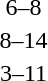<table style="text-align:center">
<tr>
<th width=200></th>
<th width=100></th>
<th width=200></th>
</tr>
<tr>
<td align=right></td>
<td>6–8</td>
<td align=left><strong></strong></td>
</tr>
<tr>
<td align=right></td>
<td>8–14</td>
<td align=left><strong></strong></td>
</tr>
<tr>
<td align=right></td>
<td>3–11</td>
<td align=left><strong></strong></td>
</tr>
</table>
